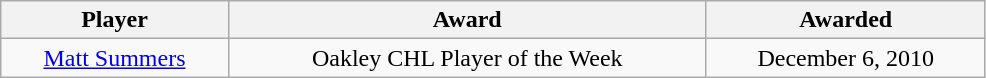<table class="wikitable" width="52%" style="text-align:center">
<tr>
<th>Player</th>
<th>Award</th>
<th>Awarded</th>
</tr>
<tr>
<td><a href='#'>Matt Summers</a></td>
<td>Oakley CHL Player of the Week</td>
<td>December 6, 2010</td>
</tr>
</table>
